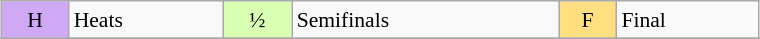<table class="wikitable" style="margin:0.5em auto; font-size:90%; line-height:1.25em;" width=40%;>
<tr>
<td bgcolor="#D0A9F5" align=center>H</td>
<td>Heats</td>
<td bgcolor="#D9FFB2" align=center>½</td>
<td>Semifinals</td>
<td bgcolor="#FFDF80" align=center>F</td>
<td>Final</td>
</tr>
<tr>
</tr>
</table>
